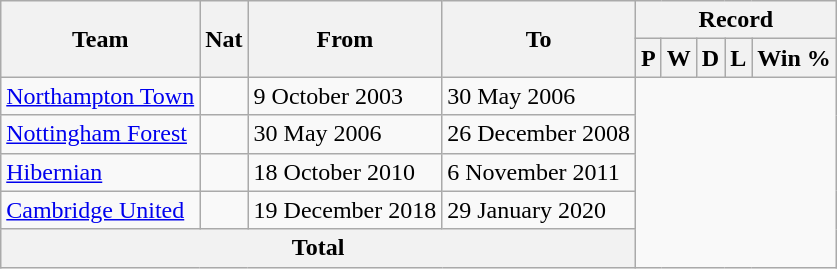<table class="wikitable" style="text-align:center">
<tr>
<th rowspan="2">Team</th>
<th rowspan="2">Nat</th>
<th rowspan="2">From</th>
<th rowspan="2">To</th>
<th colspan="5">Record</th>
</tr>
<tr>
<th>P</th>
<th>W</th>
<th>D</th>
<th>L</th>
<th>Win %</th>
</tr>
<tr>
<td align=left><a href='#'>Northampton Town</a></td>
<td></td>
<td align=left>9 October 2003</td>
<td align=left>30 May 2006<br></td>
</tr>
<tr>
<td align=left><a href='#'>Nottingham Forest</a></td>
<td></td>
<td align=left>30 May 2006</td>
<td align=left>26 December 2008<br></td>
</tr>
<tr>
<td align=left><a href='#'>Hibernian</a></td>
<td></td>
<td align=left>18 October 2010</td>
<td align=left>6 November 2011<br></td>
</tr>
<tr>
<td align=left><a href='#'>Cambridge United</a></td>
<td></td>
<td align=left>19 December 2018</td>
<td align=left>29 January 2020<br></td>
</tr>
<tr>
<th colspan="4">Total<br></th>
</tr>
</table>
